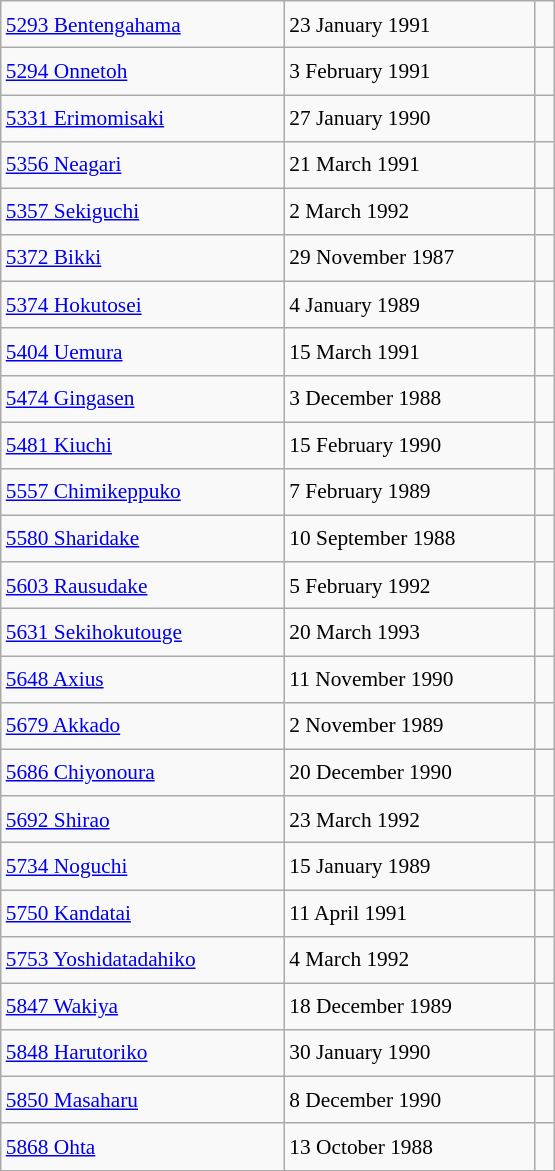<table class="wikitable" style="font-size: 89%; float: left; width: 26em; margin-right: 1em; line-height: 1.65em">
<tr>
<td><a href='#'>5293 Bentengahama</a></td>
<td>23 January 1991</td>
<td><small></small> </td>
</tr>
<tr>
<td><a href='#'>5294 Onnetoh</a></td>
<td>3 February 1991</td>
<td><small></small> </td>
</tr>
<tr>
<td><a href='#'>5331 Erimomisaki</a></td>
<td>27 January 1990</td>
<td><small></small> </td>
</tr>
<tr>
<td><a href='#'>5356 Neagari</a></td>
<td>21 March 1991</td>
<td><small></small> </td>
</tr>
<tr>
<td><a href='#'>5357 Sekiguchi</a></td>
<td>2 March 1992</td>
<td><small></small> </td>
</tr>
<tr>
<td><a href='#'>5372 Bikki</a></td>
<td>29 November 1987</td>
<td><small></small> </td>
</tr>
<tr>
<td><a href='#'>5374 Hokutosei</a></td>
<td>4 January 1989</td>
<td><small></small> </td>
</tr>
<tr>
<td><a href='#'>5404 Uemura</a></td>
<td>15 March 1991</td>
<td><small></small> </td>
</tr>
<tr>
<td><a href='#'>5474 Gingasen</a></td>
<td>3 December 1988</td>
<td><small></small> </td>
</tr>
<tr>
<td><a href='#'>5481 Kiuchi</a></td>
<td>15 February 1990</td>
<td><small></small> </td>
</tr>
<tr>
<td><a href='#'>5557 Chimikeppuko</a></td>
<td>7 February 1989</td>
<td><small></small> </td>
</tr>
<tr>
<td><a href='#'>5580 Sharidake</a></td>
<td>10 September 1988</td>
<td><small></small> </td>
</tr>
<tr>
<td><a href='#'>5603 Rausudake</a></td>
<td>5 February 1992</td>
<td><small></small> </td>
</tr>
<tr>
<td><a href='#'>5631 Sekihokutouge</a></td>
<td>20 March 1993</td>
<td><small></small> </td>
</tr>
<tr>
<td><a href='#'>5648 Axius</a></td>
<td>11 November 1990</td>
<td><small></small> </td>
</tr>
<tr>
<td><a href='#'>5679 Akkado</a></td>
<td>2 November 1989</td>
<td><small></small> </td>
</tr>
<tr>
<td><a href='#'>5686 Chiyonoura</a></td>
<td>20 December 1990</td>
<td><small></small> </td>
</tr>
<tr>
<td><a href='#'>5692 Shirao</a></td>
<td>23 March 1992</td>
<td><small></small> </td>
</tr>
<tr>
<td><a href='#'>5734 Noguchi</a></td>
<td>15 January 1989</td>
<td><small></small> </td>
</tr>
<tr>
<td><a href='#'>5750 Kandatai</a></td>
<td>11 April 1991</td>
<td><small></small> </td>
</tr>
<tr>
<td><a href='#'>5753 Yoshidatadahiko</a></td>
<td>4 March 1992</td>
<td><small></small> </td>
</tr>
<tr>
<td><a href='#'>5847 Wakiya</a></td>
<td>18 December 1989</td>
<td><small></small> </td>
</tr>
<tr>
<td><a href='#'>5848 Harutoriko</a></td>
<td>30 January 1990</td>
<td><small></small> </td>
</tr>
<tr>
<td><a href='#'>5850 Masaharu</a></td>
<td>8 December 1990</td>
<td><small></small> </td>
</tr>
<tr>
<td><a href='#'>5868 Ohta</a></td>
<td>13 October 1988</td>
<td><small></small> </td>
</tr>
</table>
